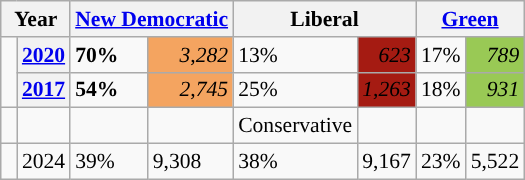<table class="wikitable" style="width:400; font-size:90%; margin-left:1em;">
<tr>
<th colspan="2" scope="col">Year</th>
<th colspan="2" scope="col"><a href='#'>New Democratic</a></th>
<th colspan="2" scope="col">Liberal</th>
<th colspan="2" scope="col"><a href='#'>Green</a></th>
</tr>
<tr>
<td rowspan="2" style="width: 0.25em; background-color: "></td>
<th><a href='#'>2020</a></th>
<td><strong>70%</strong></td>
<td style="text-align:right; background:#F4A460;"><em>3,282</em></td>
<td><span> 13%</span></td>
<td style="text-align:right; background:#A51B12;"><span> <em>623</em></span></td>
<td>17%</td>
<td style="text-align:right; background:#99C955;"><em>789</em></td>
</tr>
<tr>
<th><a href='#'>2017</a></th>
<td><strong>54%</strong></td>
<td style="text-align:right; background:#F4A460;"><em>2,745</em></td>
<td><span> 25%</span></td>
<td style="text-align:right; background:#A51B12;"><span> <em>1,263</em></span></td>
<td>18%</td>
<td style="text-align:right; background:#99C955;"><em>931</em></td>
</tr>
<tr>
<td></td>
<td></td>
<td></td>
<td></td>
<td>Conservative</td>
<td></td>
<td></td>
<td></td>
</tr>
<tr>
<td></td>
<td>2024</td>
<td>39%</td>
<td>9,308</td>
<td>38%</td>
<td>9,167</td>
<td>23%</td>
<td>5,522</td>
</tr>
</table>
